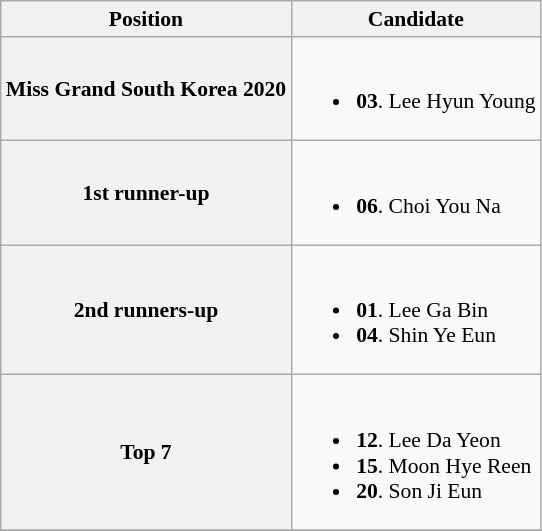<table class="wikitable" style="font-size: 90%;">
<tr>
<th>Position</th>
<th>Candidate</th>
</tr>
<tr>
<th>Miss Grand South Korea 2020</th>
<td><br><ul><li><strong>03</strong>. Lee Hyun Young</li></ul></td>
</tr>
<tr>
<th>1st runner-up</th>
<td><br><ul><li><strong>06</strong>. Choi You Na</li></ul></td>
</tr>
<tr>
<th>2nd runners-up</th>
<td><br><ul><li><strong>01</strong>. Lee Ga Bin</li><li><strong>04</strong>. Shin Ye Eun</li></ul></td>
</tr>
<tr>
<th>Top 7</th>
<td><br><ul><li><strong>12</strong>. Lee Da Yeon</li><li><strong>15</strong>. Moon Hye Reen</li><li><strong>20</strong>. Son Ji Eun</li></ul></td>
</tr>
<tr>
</tr>
</table>
